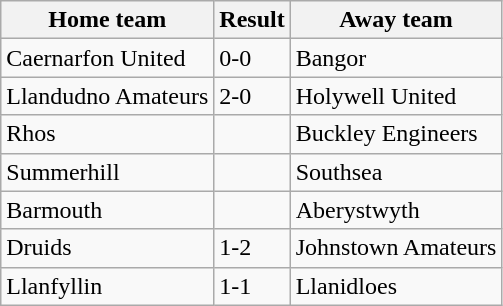<table class="wikitable">
<tr>
<th>Home team</th>
<th>Result</th>
<th>Away team</th>
</tr>
<tr>
<td>Caernarfon United</td>
<td>0-0</td>
<td>Bangor</td>
</tr>
<tr>
<td>Llandudno Amateurs</td>
<td>2-0</td>
<td>Holywell United</td>
</tr>
<tr>
<td>Rhos</td>
<td></td>
<td>Buckley Engineers</td>
</tr>
<tr>
<td>Summerhill</td>
<td></td>
<td>Southsea</td>
</tr>
<tr>
<td>Barmouth</td>
<td></td>
<td>Aberystwyth</td>
</tr>
<tr>
<td>Druids</td>
<td>1-2</td>
<td>Johnstown Amateurs</td>
</tr>
<tr>
<td>Llanfyllin</td>
<td>1-1</td>
<td>Llanidloes</td>
</tr>
</table>
